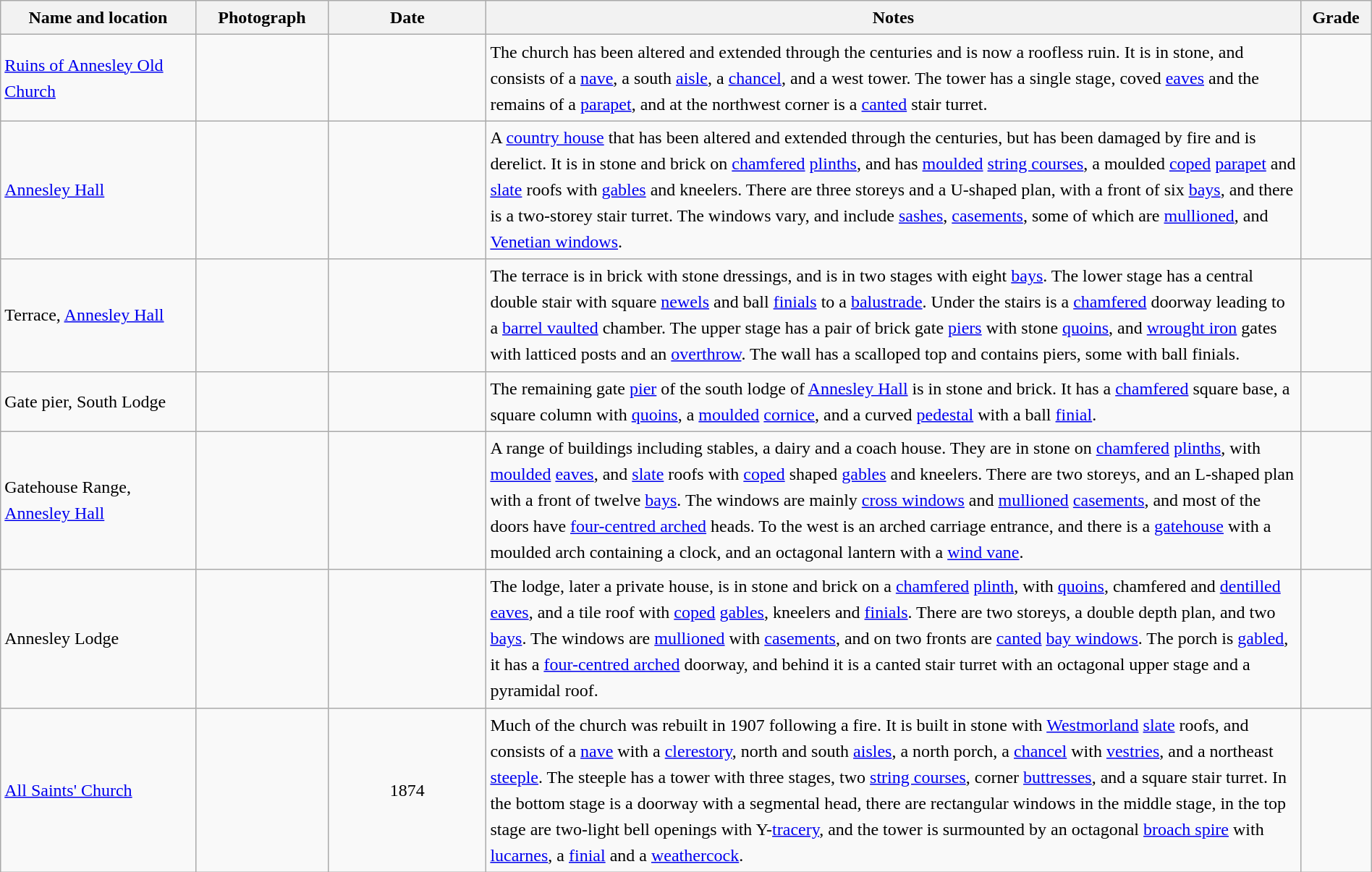<table class="wikitable sortable plainrowheaders" style="width:100%; border:0px; text-align:left; line-height:150%">
<tr>
<th scope="col"  style="width:150px">Name and location</th>
<th scope="col"  style="width:100px" class="unsortable">Photograph</th>
<th scope="col"  style="width:120px">Date</th>
<th scope="col"  style="width:650px" class="unsortable">Notes</th>
<th scope="col"  style="width:50px">Grade</th>
</tr>
<tr>
<td><a href='#'>Ruins of Annesley Old Church</a><br><small></small></td>
<td></td>
<td align="center"></td>
<td>The church has been altered and extended through the centuries and is now a roofless ruin.  It is in stone, and consists of a <a href='#'>nave</a>, a south <a href='#'>aisle</a>, a <a href='#'>chancel</a>, and a west tower.  The tower has a single stage, coved <a href='#'>eaves</a> and the remains of a <a href='#'>parapet</a>, and at the northwest corner is a <a href='#'>canted</a> stair turret.</td>
<td align="center" ></td>
</tr>
<tr>
<td><a href='#'>Annesley Hall</a><br><small></small></td>
<td></td>
<td align="center"></td>
<td>A <a href='#'>country house</a> that has been altered and extended through the centuries, but has been damaged by fire and is derelict.  It is in stone and brick on <a href='#'>chamfered</a> <a href='#'>plinths</a>, and has <a href='#'>moulded</a> <a href='#'>string courses</a>, a moulded <a href='#'>coped</a> <a href='#'>parapet</a> and <a href='#'>slate</a> roofs with <a href='#'>gables</a> and kneelers.  There are three storeys and a U-shaped plan, with a front of six <a href='#'>bays</a>, and there is a two-storey stair turret.  The windows vary, and include <a href='#'>sashes</a>, <a href='#'>casements</a>, some of which are <a href='#'>mullioned</a>, and <a href='#'>Venetian windows</a>.</td>
<td align="center" ></td>
</tr>
<tr>
<td>Terrace, <a href='#'>Annesley Hall</a><br><small></small></td>
<td></td>
<td align="center"></td>
<td>The terrace is in brick with stone dressings, and is in two stages with eight <a href='#'>bays</a>.  The lower stage has a central double stair with square <a href='#'>newels</a> and ball <a href='#'>finials</a> to a <a href='#'>balustrade</a>.  Under the stairs is a <a href='#'>chamfered</a> doorway leading to a <a href='#'>barrel vaulted</a> chamber.  The upper stage has a pair of brick gate <a href='#'>piers</a> with stone <a href='#'>quoins</a>, and <a href='#'>wrought iron</a> gates with latticed posts and an <a href='#'>overthrow</a>.  The wall has a scalloped top and contains piers, some with ball finials.</td>
<td align="center" ></td>
</tr>
<tr>
<td>Gate pier, South Lodge<br><small></small></td>
<td></td>
<td align="center"></td>
<td>The remaining gate <a href='#'>pier</a> of the south lodge of <a href='#'>Annesley Hall</a> is in stone and brick.  It has a <a href='#'>chamfered</a> square base, a square column with <a href='#'>quoins</a>, a <a href='#'>moulded</a> <a href='#'>cornice</a>, and a curved <a href='#'>pedestal</a> with a ball <a href='#'>finial</a>.</td>
<td align="center" ></td>
</tr>
<tr>
<td>Gatehouse Range, <a href='#'>Annesley Hall</a><br><small></small></td>
<td></td>
<td align="center"></td>
<td>A range of buildings including stables, a dairy and a coach house.  They are in stone on <a href='#'>chamfered</a> <a href='#'>plinths</a>, with <a href='#'>moulded</a> <a href='#'>eaves</a>, and <a href='#'>slate</a> roofs with <a href='#'>coped</a> shaped <a href='#'>gables</a> and kneelers.  There are two storeys, and an L-shaped plan with a front of twelve <a href='#'>bays</a>.  The windows are mainly <a href='#'>cross windows</a> and <a href='#'>mullioned</a> <a href='#'>casements</a>, and most of the doors have <a href='#'>four-centred arched</a> heads.  To the west is an arched carriage entrance, and there is a <a href='#'>gatehouse</a> with a moulded arch containing a clock, and an octagonal lantern with a <a href='#'>wind vane</a>.</td>
<td align="center" ></td>
</tr>
<tr>
<td>Annesley Lodge<br><small></small></td>
<td></td>
<td align="center"></td>
<td>The lodge, later a private house, is in stone and brick on a <a href='#'>chamfered</a> <a href='#'>plinth</a>, with <a href='#'>quoins</a>, chamfered and <a href='#'>dentilled</a> <a href='#'>eaves</a>, and a tile roof with <a href='#'>coped</a> <a href='#'>gables</a>, kneelers and <a href='#'>finials</a>.  There are two storeys, a double depth plan, and two <a href='#'>bays</a>.  The windows are <a href='#'>mullioned</a> with <a href='#'>casements</a>, and on two fronts are <a href='#'>canted</a> <a href='#'>bay windows</a>.  The porch is <a href='#'>gabled</a>, it has a <a href='#'>four-centred arched</a> doorway, and behind it is a canted stair turret with an octagonal upper stage and a pyramidal roof.</td>
<td align="center" ></td>
</tr>
<tr>
<td><a href='#'>All Saints' Church</a><br><small></small></td>
<td></td>
<td align="center">1874</td>
<td>Much of the church was rebuilt in 1907 following a fire.  It is built in stone with <a href='#'>Westmorland</a> <a href='#'>slate</a> roofs, and consists of a <a href='#'>nave</a> with a <a href='#'>clerestory</a>, north and south <a href='#'>aisles</a>, a north porch, a <a href='#'>chancel</a> with <a href='#'>vestries</a>, and a northeast <a href='#'>steeple</a>.  The steeple has a tower with three stages, two <a href='#'>string courses</a>, corner <a href='#'>buttresses</a>, and a square stair turret.  In the bottom stage is a doorway with a segmental head, there are rectangular windows in the middle stage, in the top stage are two-light bell openings with Y-<a href='#'>tracery</a>, and the tower is surmounted by an octagonal <a href='#'>broach spire</a> with <a href='#'>lucarnes</a>, a <a href='#'>finial</a> and a <a href='#'>weathercock</a>.</td>
<td align="center" ></td>
</tr>
<tr>
</tr>
</table>
